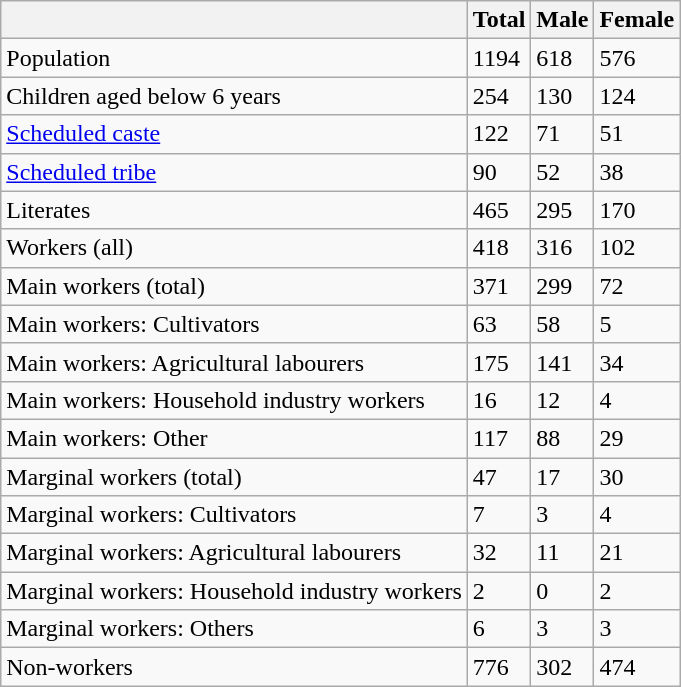<table class="wikitable sortable">
<tr>
<th></th>
<th>Total</th>
<th>Male</th>
<th>Female</th>
</tr>
<tr>
<td>Population</td>
<td>1194</td>
<td>618</td>
<td>576</td>
</tr>
<tr>
<td>Children aged below 6 years</td>
<td>254</td>
<td>130</td>
<td>124</td>
</tr>
<tr>
<td><a href='#'>Scheduled caste</a></td>
<td>122</td>
<td>71</td>
<td>51</td>
</tr>
<tr>
<td><a href='#'>Scheduled tribe</a></td>
<td>90</td>
<td>52</td>
<td>38</td>
</tr>
<tr>
<td>Literates</td>
<td>465</td>
<td>295</td>
<td>170</td>
</tr>
<tr>
<td>Workers (all)</td>
<td>418</td>
<td>316</td>
<td>102</td>
</tr>
<tr>
<td>Main workers (total)</td>
<td>371</td>
<td>299</td>
<td>72</td>
</tr>
<tr>
<td>Main workers: Cultivators</td>
<td>63</td>
<td>58</td>
<td>5</td>
</tr>
<tr>
<td>Main workers: Agricultural labourers</td>
<td>175</td>
<td>141</td>
<td>34</td>
</tr>
<tr>
<td>Main workers: Household industry workers</td>
<td>16</td>
<td>12</td>
<td>4</td>
</tr>
<tr>
<td>Main workers: Other</td>
<td>117</td>
<td>88</td>
<td>29</td>
</tr>
<tr>
<td>Marginal workers (total)</td>
<td>47</td>
<td>17</td>
<td>30</td>
</tr>
<tr>
<td>Marginal workers: Cultivators</td>
<td>7</td>
<td>3</td>
<td>4</td>
</tr>
<tr>
<td>Marginal workers: Agricultural labourers</td>
<td>32</td>
<td>11</td>
<td>21</td>
</tr>
<tr>
<td>Marginal workers: Household industry workers</td>
<td>2</td>
<td>0</td>
<td>2</td>
</tr>
<tr>
<td>Marginal workers: Others</td>
<td>6</td>
<td>3</td>
<td>3</td>
</tr>
<tr>
<td>Non-workers</td>
<td>776</td>
<td>302</td>
<td>474</td>
</tr>
</table>
